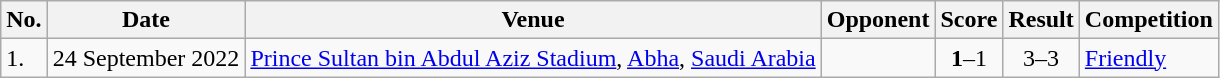<table class="wikitable sortable">
<tr>
<th scope="col">No.</th>
<th scope="col">Date</th>
<th scope="col">Venue</th>
<th scope="col">Opponent</th>
<th scope="col">Score</th>
<th scope="col">Result</th>
<th scope="col">Competition</th>
</tr>
<tr>
<td>1.</td>
<td>24 September 2022</td>
<td><a href='#'>Prince Sultan bin Abdul Aziz Stadium</a>, <a href='#'>Abha</a>, <a href='#'>Saudi Arabia</a></td>
<td></td>
<td align="center"><strong>1</strong>–1</td>
<td align="center">3–3</td>
<td><a href='#'>Friendly</a></td>
</tr>
</table>
